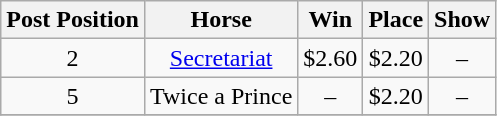<table class="wikitable plainrowheaders">
<tr>
<th scope="col">Post Position</th>
<th scope="col">Horse</th>
<th scope="col">Win</th>
<th scope="col">Place</th>
<th scope="col">Show</th>
</tr>
<tr>
<td style="text-align:center;">2</td>
<td style="text-align:center;"><a href='#'>Secretariat</a></td>
<td style="text-align:center;">$2.60</td>
<td style="text-align:center;">$2.20</td>
<td style="text-align:center;">–</td>
</tr>
<tr>
<td style="text-align:center;">5</td>
<td style="text-align:center;">Twice a Prince</td>
<td style="text-align:center;">–</td>
<td style="text-align:center;">$2.20</td>
<td style="text-align:center;">–</td>
</tr>
<tr>
</tr>
</table>
